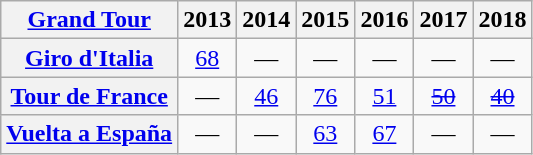<table class="wikitable plainrowheaders">
<tr>
<th scope="col"><a href='#'>Grand Tour</a></th>
<th scope="col">2013</th>
<th scope="col">2014</th>
<th scope="col">2015</th>
<th scope="col">2016</th>
<th scope="col">2017</th>
<th scope="col">2018</th>
</tr>
<tr style="text-align:center;">
<th scope="row"> <a href='#'>Giro d'Italia</a></th>
<td><a href='#'>68</a></td>
<td>—</td>
<td>—</td>
<td>—</td>
<td>—</td>
<td>—</td>
</tr>
<tr style="text-align:center;">
<th scope="row"> <a href='#'>Tour de France</a></th>
<td>—</td>
<td><a href='#'>46</a></td>
<td><a href='#'>76</a></td>
<td><a href='#'>51</a></td>
<td><a href='#'><s>50</s></a></td>
<td><a href='#'><s>40</s></a></td>
</tr>
<tr style="text-align:center;">
<th scope="row"> <a href='#'>Vuelta a España</a></th>
<td>—</td>
<td>—</td>
<td><a href='#'>63</a></td>
<td><a href='#'>67</a></td>
<td>—</td>
<td>—</td>
</tr>
</table>
